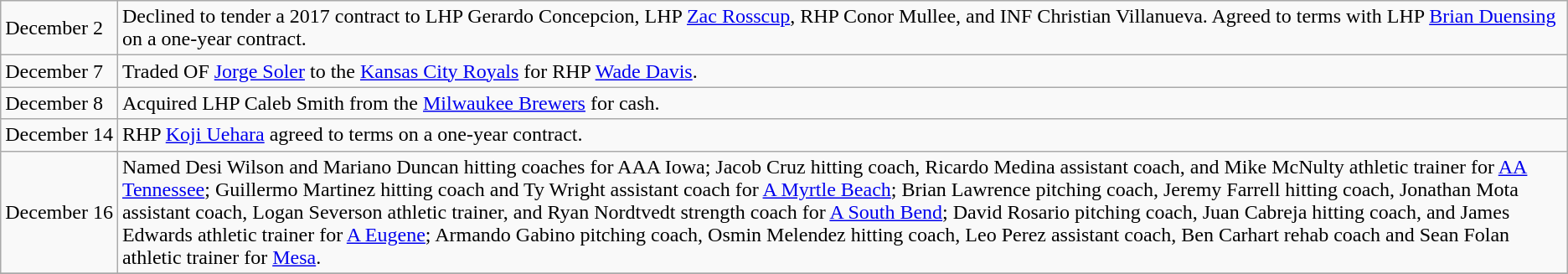<table class="wikitable">
<tr>
<td>December 2</td>
<td>Declined to tender a 2017 contract to LHP Gerardo Concepcion, LHP <a href='#'>Zac Rosscup</a>, RHP Conor Mullee, and INF Christian Villanueva. Agreed to terms with LHP <a href='#'>Brian Duensing</a> on a one-year contract.</td>
</tr>
<tr>
<td>December 7</td>
<td>Traded OF <a href='#'>Jorge Soler</a> to the <a href='#'>Kansas City Royals</a> for RHP <a href='#'>Wade Davis</a>.</td>
</tr>
<tr>
<td>December 8</td>
<td>Acquired LHP Caleb Smith from the <a href='#'>Milwaukee Brewers</a> for cash.</td>
</tr>
<tr>
<td>December 14</td>
<td>RHP <a href='#'>Koji Uehara</a> agreed to terms on a one-year contract.</td>
</tr>
<tr>
<td>December 16</td>
<td>Named Desi Wilson and Mariano Duncan hitting coaches for AAA Iowa; Jacob Cruz hitting coach, Ricardo Medina assistant coach, and Mike McNulty athletic trainer for <a href='#'>AA Tennessee</a>; Guillermo Martinez hitting coach and Ty Wright assistant coach for <a href='#'>A Myrtle Beach</a>; Brian Lawrence pitching coach, Jeremy Farrell hitting coach, Jonathan Mota assistant coach, Logan Severson athletic trainer, and Ryan Nordtvedt strength coach for <a href='#'>A South Bend</a>; David Rosario pitching coach, Juan Cabreja hitting coach, and James Edwards athletic trainer for <a href='#'>A Eugene</a>; Armando Gabino pitching coach, Osmin Melendez hitting coach, Leo Perez assistant coach, Ben Carhart rehab coach and Sean Folan athletic trainer for <a href='#'>Mesa</a>.</td>
</tr>
<tr>
</tr>
</table>
